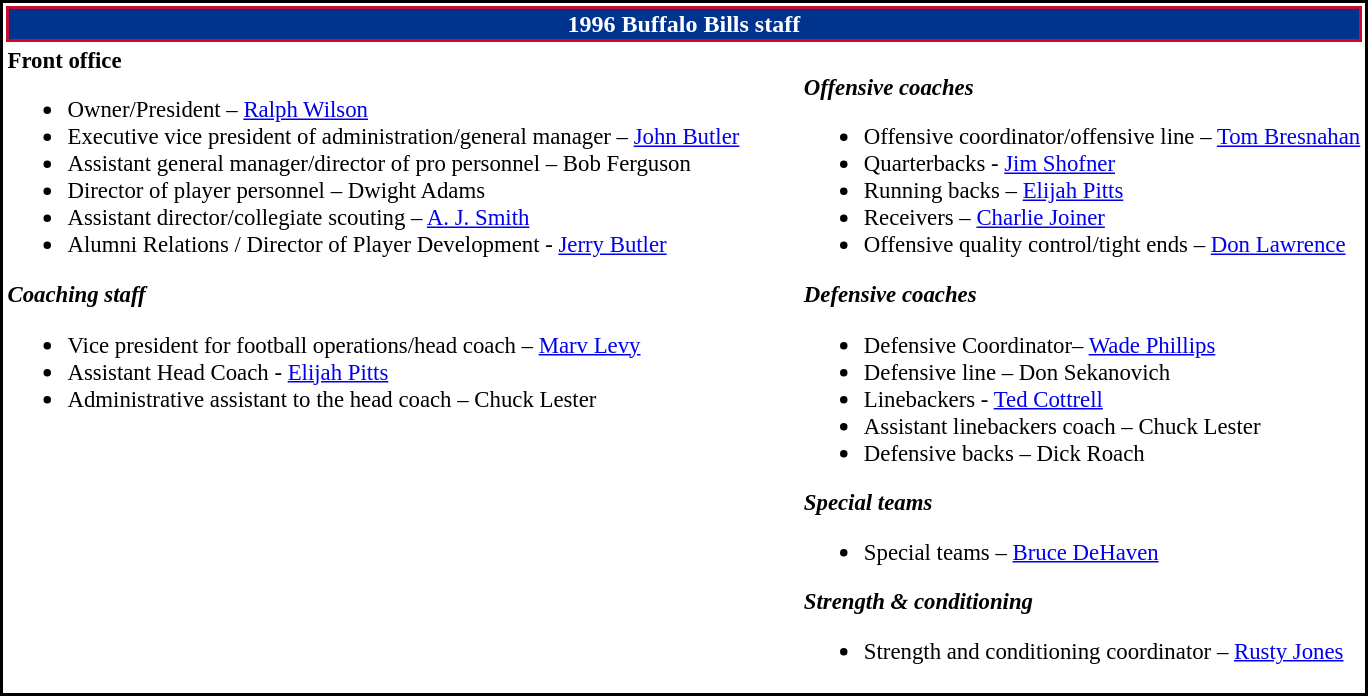<table class="toccolours" style="text-align: left; border: 2px solid black;">
<tr>
<th colspan="7" style="background-color: #00338D; color: #FFFFFF; border:2px solid #C60C30; text-align: center;">1996 Buffalo Bills staff</th>
</tr>
<tr>
<td style="font-size:95%" valign="top"><strong>Front office</strong><br><ul><li>Owner/President – <a href='#'>Ralph Wilson</a></li><li>Executive vice president of administration/general manager – <a href='#'>John Butler</a></li><li>Assistant general manager/director of pro personnel – Bob Ferguson</li><li>Director of player personnel – Dwight Adams</li><li>Assistant director/collegiate scouting – <a href='#'>A. J. Smith</a></li><li>Alumni Relations / Director of Player Development - <a href='#'>Jerry Butler</a></li></ul><strong><em>Coaching staff</em></strong><ul><li>Vice president for football operations/head coach – <a href='#'>Marv Levy</a></li><li>Assistant Head Coach - <a href='#'>Elijah Pitts</a></li><li>Administrative assistant to the head coach – Chuck Lester</li></ul></td>
<td style="width: 35px;"></td>
<td style="font-size: 95%;" valign="top"><br><strong><em>Offensive coaches</em></strong><ul><li>Offensive coordinator/offensive line – <a href='#'>Tom Bresnahan</a></li><li>Quarterbacks - <a href='#'>Jim Shofner</a></li><li>Running backs – <a href='#'>Elijah Pitts</a></li><li>Receivers – <a href='#'>Charlie Joiner</a></li><li>Offensive quality control/tight ends – <a href='#'>Don Lawrence</a></li></ul><strong><em>Defensive coaches</em></strong><ul><li>Defensive Coordinator– <a href='#'>Wade Phillips</a></li><li>Defensive line – Don Sekanovich</li><li>Linebackers - <a href='#'>Ted Cottrell</a></li><li>Assistant linebackers coach – Chuck Lester</li><li>Defensive backs – Dick Roach</li></ul><strong><em>Special teams</em></strong><ul><li>Special teams – <a href='#'>Bruce DeHaven</a></li></ul><strong><em>Strength & conditioning</em></strong><ul><li>Strength and conditioning coordinator – <a href='#'>Rusty Jones</a></li></ul></td>
</tr>
</table>
